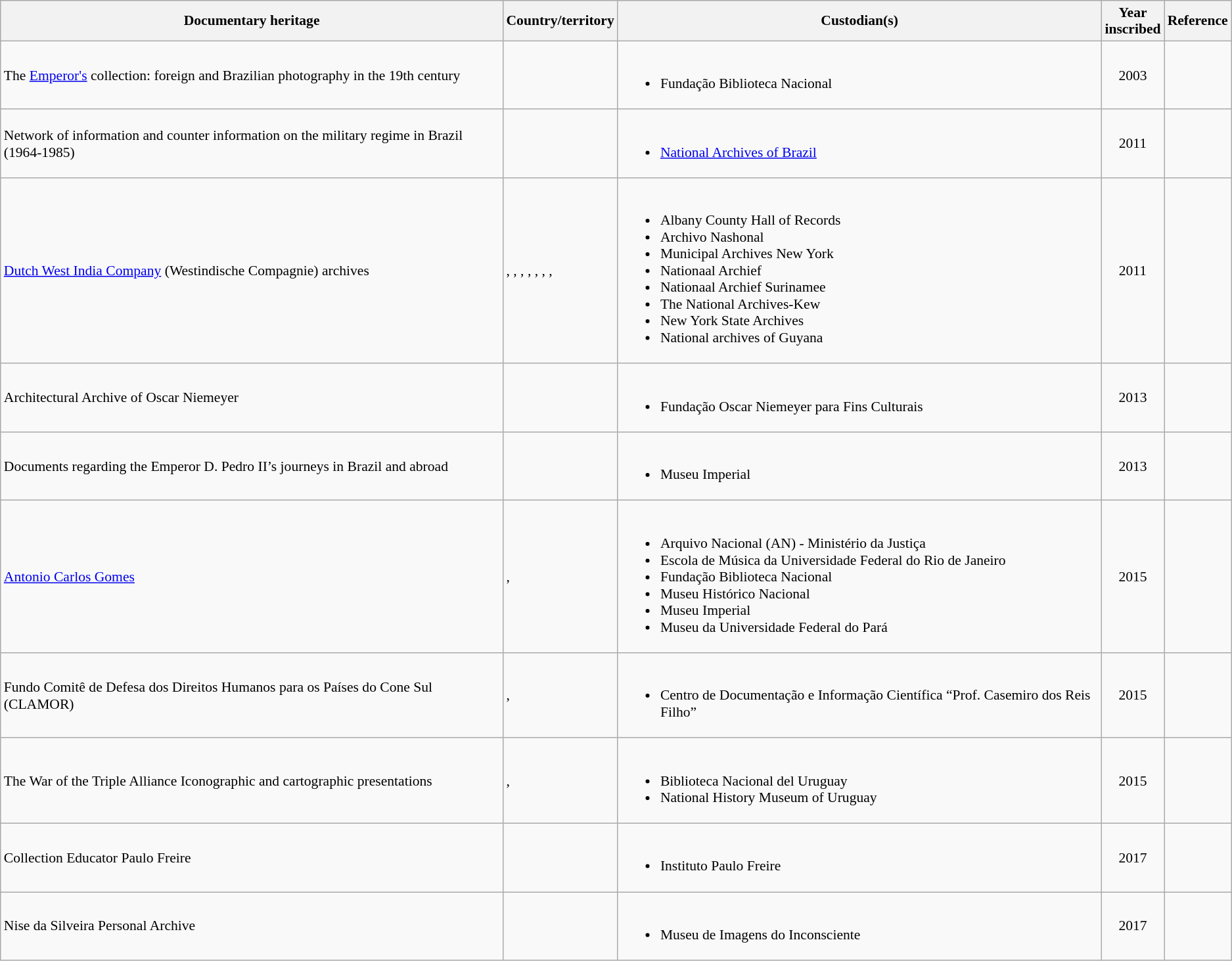<table class="wikitable sortable" style="font-size: 90%;">
<tr>
<th>Documentary heritage</th>
<th>Country/territory</th>
<th>Custodian(s)</th>
<th>Year<br>inscribed</th>
<th>Reference</th>
</tr>
<tr>
<td>The <a href='#'>Emperor's</a> collection: foreign and Brazilian photography in the 19th century</td>
<td></td>
<td><br><ul><li>Fundação Biblioteca Nacional</li></ul></td>
<td align="center">2003</td>
<td align="center"></td>
</tr>
<tr>
<td>Network of information and counter information on the military regime in Brazil (1964-1985)</td>
<td></td>
<td><br><ul><li><a href='#'>National Archives of Brazil</a></li></ul></td>
<td align="center">2011</td>
<td align="center"></td>
</tr>
<tr>
<td><a href='#'>Dutch West India Company</a> (Westindische Compagnie) archives</td>
<td>, , ,  , , , , </td>
<td><br><ul><li>Albany County Hall of Records</li><li>Archivo Nashonal</li><li>Municipal Archives New York</li><li>Nationaal Archief</li><li>Nationaal Archief Surinamee</li><li>The National Archives-Kew</li><li>New York State Archives</li><li>National archives of Guyana</li></ul></td>
<td align="center">2011</td>
<td align="center"></td>
</tr>
<tr>
<td>Architectural Archive of Oscar Niemeyer</td>
<td></td>
<td><br><ul><li>Fundação Oscar Niemeyer para Fins Culturais</li></ul></td>
<td align="center">2013</td>
<td align="center"></td>
</tr>
<tr>
<td>Documents regarding the Emperor D. Pedro II’s journeys in Brazil and abroad</td>
<td></td>
<td><br><ul><li>Museu Imperial</li></ul></td>
<td align="center">2013</td>
<td align="center"></td>
</tr>
<tr>
<td><a href='#'>Antonio Carlos Gomes</a></td>
<td>, </td>
<td><br><ul><li>Arquivo Nacional (AN) - Ministério da Justiça</li><li>Escola de Música da Universidade Federal do Rio de Janeiro</li><li>Fundação Biblioteca Nacional</li><li>Museu Histórico Nacional</li><li>Museu Imperial</li><li>Museu da Universidade Federal do Pará</li></ul></td>
<td align="center">2015</td>
<td align="center"></td>
</tr>
<tr>
<td>Fundo Comitê de Defesa dos Direitos Humanos para os Países do Cone Sul (CLAMOR)</td>
<td>, </td>
<td><br><ul><li>Centro de Documentação e Informação Científica “Prof. Casemiro dos Reis Filho”</li></ul></td>
<td align="center">2015</td>
<td align="center"></td>
</tr>
<tr>
<td>The War of the Triple Alliance Iconographic and cartographic presentations</td>
<td>, </td>
<td><br><ul><li>Biblioteca Nacional del Uruguay</li><li>National History Museum of Uruguay</li></ul></td>
<td align="center">2015</td>
<td align="center"></td>
</tr>
<tr>
<td>Collection Educator Paulo Freire</td>
<td></td>
<td><br><ul><li>Instituto Paulo Freire</li></ul></td>
<td align="center">2017</td>
<td align="center"></td>
</tr>
<tr>
<td>Nise da Silveira Personal Archive</td>
<td></td>
<td><br><ul><li>Museu de Imagens do Inconsciente</li></ul></td>
<td align="center">2017</td>
<td align="center"></td>
</tr>
</table>
